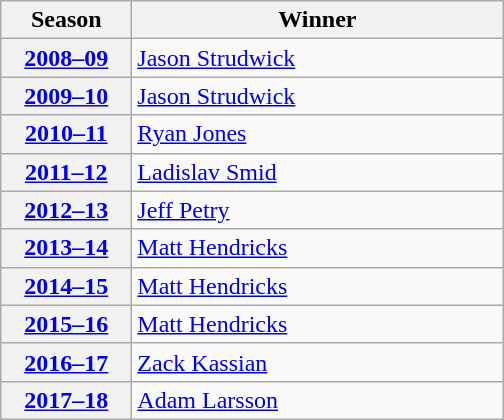<table class="wikitable">
<tr>
<th scope="col" style="width:5em">Season</th>
<th scope="col" style="width:15em">Winner</th>
</tr>
<tr>
<th scope="row"><a href='#'>2008–09</a></th>
<td><a href='#'>Jason Strudwick</a></td>
</tr>
<tr>
<th scope="row"><a href='#'>2009–10</a></th>
<td><a href='#'>Jason Strudwick</a></td>
</tr>
<tr>
<th scope="row"><a href='#'>2010–11</a></th>
<td><a href='#'>Ryan Jones</a></td>
</tr>
<tr>
<th scope="row"><a href='#'>2011–12</a></th>
<td><a href='#'>Ladislav Smid</a></td>
</tr>
<tr>
<th scope="row"><a href='#'>2012–13</a></th>
<td><a href='#'>Jeff Petry</a></td>
</tr>
<tr>
<th scope="row"><a href='#'>2013–14</a></th>
<td><a href='#'>Matt Hendricks</a></td>
</tr>
<tr>
<th scope="row"><a href='#'>2014–15</a></th>
<td><a href='#'>Matt Hendricks</a></td>
</tr>
<tr>
<th scope="row"><a href='#'>2015–16</a></th>
<td><a href='#'>Matt Hendricks</a></td>
</tr>
<tr>
<th scope="row"><a href='#'>2016–17</a></th>
<td><a href='#'>Zack Kassian</a></td>
</tr>
<tr>
<th scope="row"><a href='#'>2017–18</a></th>
<td><a href='#'>Adam Larsson</a></td>
</tr>
</table>
